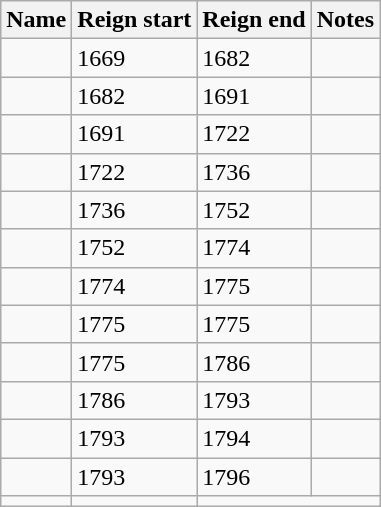<table class="wikitable">
<tr>
<th>Name</th>
<th>Reign start</th>
<th>Reign end</th>
<th>Notes</th>
</tr>
<tr>
<td></td>
<td>1669</td>
<td>1682</td>
<td></td>
</tr>
<tr>
<td></td>
<td>1682</td>
<td>1691</td>
<td></td>
</tr>
<tr>
<td></td>
<td>1691</td>
<td>1722</td>
<td></td>
</tr>
<tr>
<td></td>
<td>1722</td>
<td>1736</td>
<td></td>
</tr>
<tr>
<td></td>
<td>1736</td>
<td>1752</td>
<td></td>
</tr>
<tr>
<td></td>
<td>1752</td>
<td>1774</td>
<td></td>
</tr>
<tr>
<td></td>
<td>1774</td>
<td>1775</td>
<td></td>
</tr>
<tr>
<td></td>
<td>1775</td>
<td>1775</td>
<td></td>
</tr>
<tr>
<td></td>
<td>1775</td>
<td>1786</td>
<td></td>
</tr>
<tr>
<td></td>
<td>1786</td>
<td>1793</td>
<td></td>
</tr>
<tr>
<td></td>
<td>1793</td>
<td>1794</td>
<td></td>
</tr>
<tr>
<td></td>
<td>1793</td>
<td>1796</td>
<td></td>
</tr>
<tr>
<td></td>
<td></td>
</tr>
</table>
